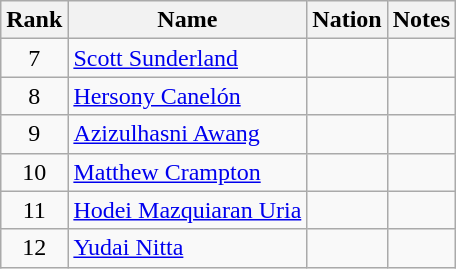<table class="wikitable sortable" style="text-align:center">
<tr>
<th>Rank</th>
<th>Name</th>
<th>Nation</th>
<th>Notes</th>
</tr>
<tr>
<td>7</td>
<td align=left><a href='#'>Scott Sunderland</a></td>
<td align=left></td>
<td></td>
</tr>
<tr>
<td>8</td>
<td align=left><a href='#'>Hersony Canelón</a></td>
<td align=left></td>
<td></td>
</tr>
<tr>
<td>9</td>
<td align=left><a href='#'>Azizulhasni Awang</a></td>
<td align=left></td>
<td></td>
</tr>
<tr>
<td>10</td>
<td align=left><a href='#'>Matthew Crampton</a></td>
<td align=left></td>
<td></td>
</tr>
<tr>
<td>11</td>
<td align=left><a href='#'>Hodei Mazquiaran Uria</a></td>
<td align=left></td>
<td></td>
</tr>
<tr>
<td>12</td>
<td align=left><a href='#'>Yudai Nitta</a></td>
<td align=left></td>
<td></td>
</tr>
</table>
